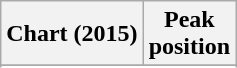<table class="wikitable sortable plainrowheaders" style="text-align:center">
<tr>
<th scope="col">Chart (2015)</th>
<th scope="col">Peak<br> position</th>
</tr>
<tr>
</tr>
<tr>
</tr>
</table>
